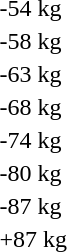<table>
<tr>
<td rowspan=2>-54 kg</td>
<td rowspan=2></td>
<td rowspan=2></td>
<td></td>
</tr>
<tr>
<td></td>
</tr>
<tr>
<td rowspan=2>-58 kg</td>
<td rowspan=2></td>
<td rowspan=2></td>
<td></td>
</tr>
<tr>
<td></td>
</tr>
<tr>
<td rowspan=2>-63 kg</td>
<td rowspan=2></td>
<td rowspan=2></td>
<td></td>
</tr>
<tr>
<td></td>
</tr>
<tr>
<td rowspan=2>-68 kg</td>
<td rowspan=2></td>
<td rowspan=2></td>
<td></td>
</tr>
<tr>
<td></td>
</tr>
<tr>
<td rowspan=2>-74 kg</td>
<td rowspan=2></td>
<td rowspan=2></td>
<td></td>
</tr>
<tr>
<td></td>
</tr>
<tr>
<td rowspan=2>-80 kg</td>
<td rowspan=2></td>
<td rowspan=2></td>
<td></td>
</tr>
<tr>
<td></td>
</tr>
<tr>
<td rowspan=2>-87 kg</td>
<td rowspan=2></td>
<td rowspan=2></td>
<td></td>
</tr>
<tr>
<td></td>
</tr>
<tr>
<td rowspan=2>+87 kg</td>
<td rowspan=2></td>
<td rowspan=2></td>
<td></td>
</tr>
<tr>
<td></td>
</tr>
</table>
